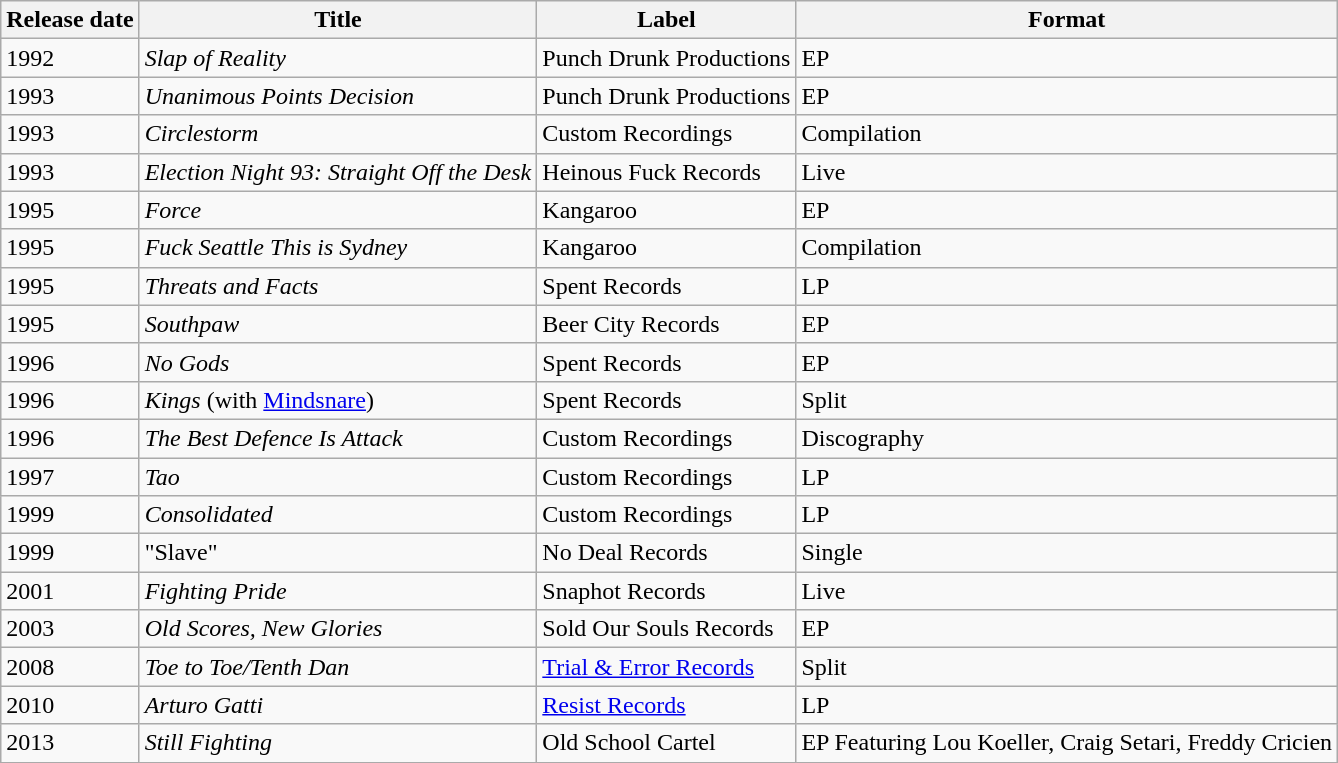<table class="wikitable">
<tr>
<th>Release date</th>
<th>Title</th>
<th>Label</th>
<th>Format</th>
</tr>
<tr>
<td>1992</td>
<td><em>Slap of Reality</em></td>
<td>Punch Drunk Productions</td>
<td>EP</td>
</tr>
<tr>
<td>1993</td>
<td><em>Unanimous Points Decision</em></td>
<td>Punch Drunk Productions</td>
<td>EP</td>
</tr>
<tr>
<td>1993</td>
<td><em>Circlestorm</em></td>
<td>Custom Recordings</td>
<td>Compilation</td>
</tr>
<tr>
<td>1993</td>
<td><em>Election Night 93: Straight Off the Desk</em></td>
<td>Heinous Fuck Records</td>
<td>Live</td>
</tr>
<tr>
<td>1995</td>
<td><em>Force</em></td>
<td>Kangaroo</td>
<td>EP</td>
</tr>
<tr>
<td>1995</td>
<td><em>Fuck Seattle This is Sydney</em></td>
<td>Kangaroo</td>
<td>Compilation</td>
</tr>
<tr>
<td>1995</td>
<td><em>Threats and Facts</em></td>
<td>Spent Records</td>
<td>LP</td>
</tr>
<tr>
<td>1995</td>
<td><em>Southpaw</em></td>
<td>Beer City Records</td>
<td>EP</td>
</tr>
<tr>
<td>1996</td>
<td><em>No Gods</em></td>
<td>Spent Records</td>
<td>EP</td>
</tr>
<tr>
<td>1996</td>
<td><em>Kings</em> (with <a href='#'>Mindsnare</a>)</td>
<td>Spent Records</td>
<td>Split</td>
</tr>
<tr>
<td>1996</td>
<td><em>The Best Defence Is Attack</em></td>
<td>Custom Recordings</td>
<td>Discography</td>
</tr>
<tr>
<td>1997</td>
<td><em>Tao</em></td>
<td>Custom Recordings</td>
<td>LP</td>
</tr>
<tr>
<td>1999</td>
<td><em>Consolidated</em></td>
<td>Custom Recordings</td>
<td>LP</td>
</tr>
<tr>
<td>1999</td>
<td>"Slave"</td>
<td>No Deal Records</td>
<td>Single</td>
</tr>
<tr>
<td>2001</td>
<td><em>Fighting Pride</em></td>
<td>Snaphot Records</td>
<td>Live</td>
</tr>
<tr>
<td>2003</td>
<td><em>Old Scores, New Glories</em></td>
<td>Sold Our Souls Records</td>
<td>EP</td>
</tr>
<tr>
<td>2008</td>
<td><em>Toe to Toe/Tenth Dan</em></td>
<td><a href='#'>Trial & Error Records</a></td>
<td>Split</td>
</tr>
<tr>
<td>2010</td>
<td><em>Arturo Gatti</em></td>
<td><a href='#'>Resist Records</a></td>
<td>LP</td>
</tr>
<tr>
<td>2013</td>
<td><em>Still Fighting</em></td>
<td>Old School Cartel</td>
<td>EP Featuring Lou Koeller, Craig Setari, Freddy Cricien</td>
</tr>
<tr>
</tr>
</table>
